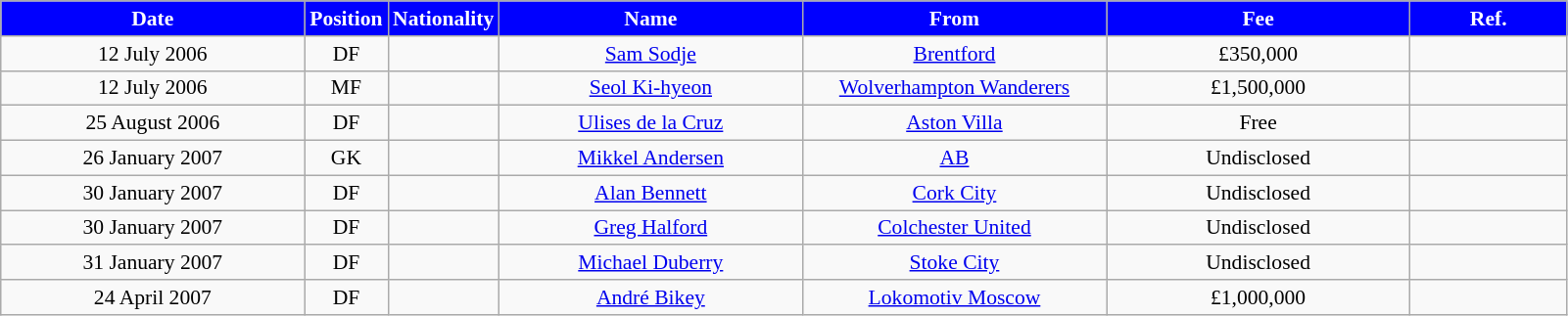<table class="wikitable" style="text-align:center; font-size:90%">
<tr>
<th style="background:#00f; color:white; width:200px;">Date</th>
<th style="background:#00f; color:white; width:50px;">Position</th>
<th style="background:#00f; color:white; width:50px;">Nationality</th>
<th style="background:#00f; color:white; width:200px;">Name</th>
<th style="background:#00f; color:white; width:200px;">From</th>
<th style="background:#00f; color:white; width:200px;">Fee</th>
<th style="background:#00f; color:white; width:100px;">Ref.</th>
</tr>
<tr>
<td>12 July 2006</td>
<td>DF</td>
<td></td>
<td><a href='#'>Sam Sodje</a></td>
<td><a href='#'>Brentford</a></td>
<td>£350,000</td>
<td></td>
</tr>
<tr>
<td>12 July 2006</td>
<td>MF</td>
<td></td>
<td><a href='#'>Seol Ki-hyeon</a></td>
<td><a href='#'>Wolverhampton Wanderers</a></td>
<td>£1,500,000</td>
<td></td>
</tr>
<tr>
<td>25 August 2006</td>
<td>DF</td>
<td></td>
<td><a href='#'>Ulises de la Cruz</a></td>
<td><a href='#'>Aston Villa</a></td>
<td>Free</td>
<td></td>
</tr>
<tr>
<td>26 January 2007</td>
<td>GK</td>
<td></td>
<td><a href='#'>Mikkel Andersen</a></td>
<td><a href='#'>AB</a></td>
<td>Undisclosed</td>
<td></td>
</tr>
<tr>
<td>30 January 2007</td>
<td>DF</td>
<td></td>
<td><a href='#'>Alan Bennett</a></td>
<td><a href='#'>Cork City</a></td>
<td>Undisclosed</td>
<td></td>
</tr>
<tr>
<td>30 January 2007</td>
<td>DF</td>
<td></td>
<td><a href='#'>Greg Halford</a></td>
<td><a href='#'>Colchester United</a></td>
<td>Undisclosed</td>
<td></td>
</tr>
<tr>
<td>31 January 2007</td>
<td>DF</td>
<td></td>
<td><a href='#'>Michael Duberry</a></td>
<td><a href='#'>Stoke City</a></td>
<td>Undisclosed</td>
<td></td>
</tr>
<tr>
<td>24 April 2007</td>
<td>DF</td>
<td></td>
<td><a href='#'>André Bikey</a></td>
<td><a href='#'>Lokomotiv Moscow</a></td>
<td>£1,000,000</td>
<td></td>
</tr>
</table>
